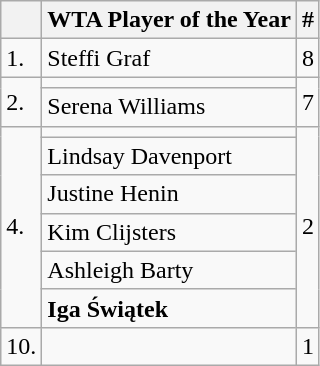<table class="wikitable">
<tr>
<th></th>
<th>WTA Player of the Year</th>
<th>#</th>
</tr>
<tr>
<td>1.</td>
<td> Steffi Graf</td>
<td>8</td>
</tr>
<tr>
<td rowspan=2>2.</td>
<td></td>
<td rowspan=2>7</td>
</tr>
<tr>
<td> Serena Williams</td>
</tr>
<tr>
<td rowspan=6>4.</td>
<td></td>
<td rowspan=6>2</td>
</tr>
<tr>
<td> Lindsay Davenport</td>
</tr>
<tr>
<td> Justine Henin</td>
</tr>
<tr>
<td> Kim Clijsters</td>
</tr>
<tr>
<td> Ashleigh Barty</td>
</tr>
<tr>
<td> <strong>Iga Świątek</strong></td>
</tr>
<tr>
<td>10.</td>
<td></td>
<td>1</td>
</tr>
</table>
